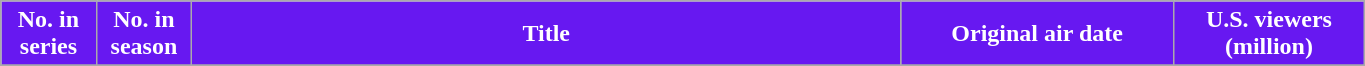<table class="wikitable plainrowheaders" style="width:72%;">
<tr>
<th scope="col" style="background-color: #6718F1; color: white;" width=7%>No. in<br>series</th>
<th scope="col" style="background-color: #6718F1; color: white;" width=7%>No. in<br>season</th>
<th scope="col" style="background-color: #6718F1; color: white;">Title</th>
<th scope="col" style="background-color: #6718F1; color: white;" width=20%>Original air date</th>
<th scope="col" style="background-color: #6718F1; color: white;" width=14%>U.S. viewers<br>(million)</th>
</tr>
<tr>
</tr>
</table>
